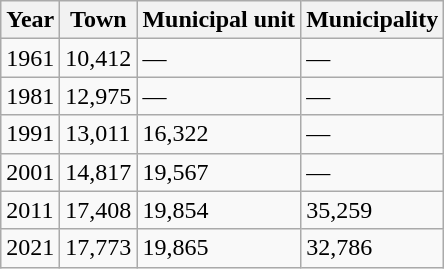<table class="wikitable">
<tr>
<th>Year</th>
<th>Town</th>
<th>Municipal unit</th>
<th>Municipality</th>
</tr>
<tr>
<td>1961</td>
<td>10,412</td>
<td>—</td>
<td>—</td>
</tr>
<tr>
<td>1981</td>
<td>12,975</td>
<td>—</td>
<td>—</td>
</tr>
<tr>
<td>1991</td>
<td>13,011</td>
<td>16,322</td>
<td>—</td>
</tr>
<tr>
<td>2001</td>
<td>14,817</td>
<td>19,567</td>
<td>—</td>
</tr>
<tr>
<td>2011</td>
<td>17,408</td>
<td>19,854</td>
<td>35,259</td>
</tr>
<tr>
<td>2021</td>
<td>17,773</td>
<td>19,865</td>
<td>32,786</td>
</tr>
</table>
